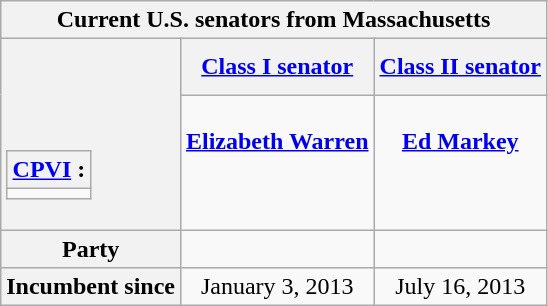<table class="wikitable floatright" style="text-align: center;">
<tr>
<th colspan=3>Current U.S. senators from Massachusetts</th>
</tr>
<tr>
<th rowspan=2><br><br><br><table class="wikitable">
<tr>
<th><a href='#'>CPVI</a> :</th>
</tr>
<tr>
<td></td>
</tr>
</table>
</th>
<th><a href='#'>Class I senator</a></th>
<th><a href='#'>Class II senator</a></th>
</tr>
<tr style="vertical-align: top;">
<td><br><strong><a href='#'>Elizabeth Warren</a></strong><br><br></td>
<td><br><strong><a href='#'>Ed Markey</a></strong><br><br></td>
</tr>
<tr>
<th>Party</th>
<td></td>
<td></td>
</tr>
<tr>
<th>Incumbent since</th>
<td>January 3, 2013</td>
<td>July 16, 2013</td>
</tr>
</table>
